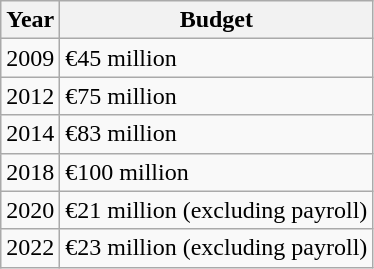<table class="wikitable">
<tr>
<th>Year</th>
<th>Budget</th>
</tr>
<tr>
<td>2009</td>
<td>€45 million</td>
</tr>
<tr>
<td>2012</td>
<td>€75 million</td>
</tr>
<tr>
<td>2014</td>
<td>€83 million</td>
</tr>
<tr>
<td>2018</td>
<td>€100 million</td>
</tr>
<tr>
<td>2020</td>
<td>€21 million (excluding payroll)</td>
</tr>
<tr>
<td>2022</td>
<td>€23 million (excluding payroll)</td>
</tr>
</table>
